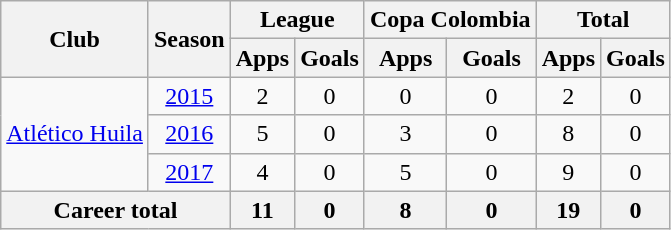<table class="wikitable" style="text-align: center;">
<tr>
<th rowspan="2">Club</th>
<th rowspan="2">Season</th>
<th colspan="2">League</th>
<th colspan="2">Copa Colombia</th>
<th colspan="2">Total</th>
</tr>
<tr>
<th>Apps</th>
<th>Goals</th>
<th>Apps</th>
<th>Goals</th>
<th>Apps</th>
<th>Goals</th>
</tr>
<tr>
<td rowspan="3"><a href='#'>Atlético Huila</a></td>
<td><a href='#'>2015</a></td>
<td>2</td>
<td>0</td>
<td>0</td>
<td>0</td>
<td>2</td>
<td>0</td>
</tr>
<tr>
<td><a href='#'>2016</a></td>
<td>5</td>
<td>0</td>
<td>3</td>
<td>0</td>
<td>8</td>
<td>0</td>
</tr>
<tr>
<td><a href='#'>2017</a></td>
<td>4</td>
<td>0</td>
<td>5</td>
<td>0</td>
<td>9</td>
<td>0</td>
</tr>
<tr>
<th colspan="2">Career total</th>
<th>11</th>
<th>0</th>
<th>8</th>
<th>0</th>
<th>19</th>
<th>0</th>
</tr>
</table>
